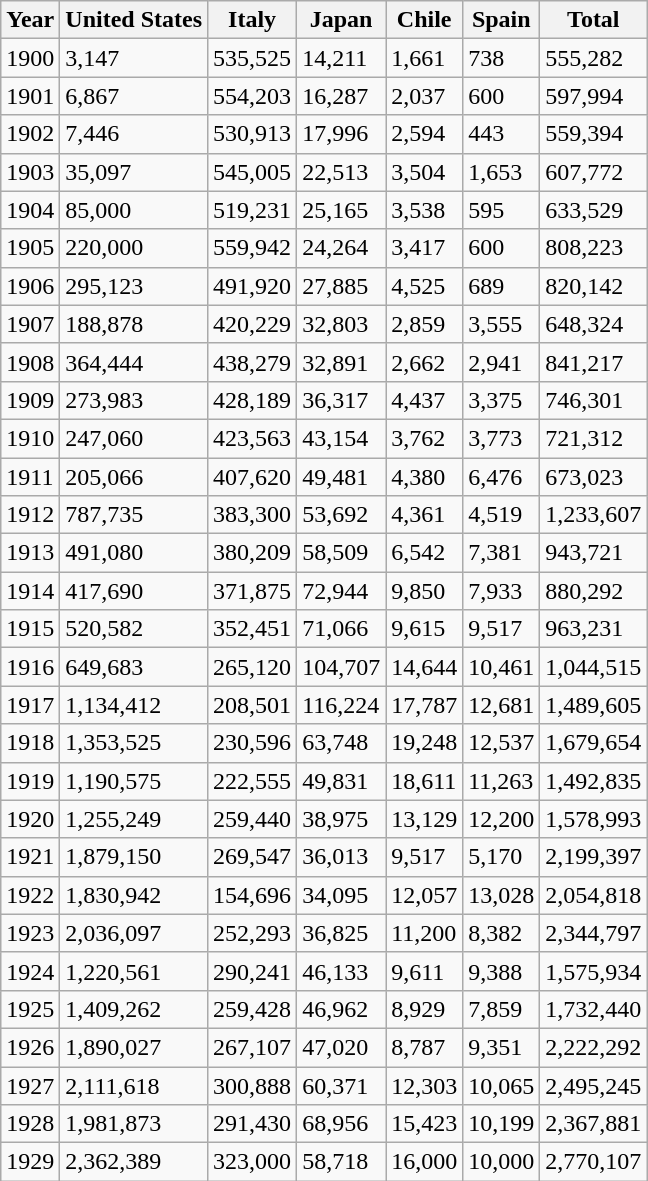<table class="wikitable defaultright">
<tr>
<th>Year</th>
<th>United States</th>
<th>Italy</th>
<th>Japan</th>
<th>Chile</th>
<th>Spain</th>
<th>Total</th>
</tr>
<tr>
<td>1900</td>
<td>3,147</td>
<td>535,525</td>
<td>14,211</td>
<td>1,661</td>
<td>738</td>
<td>555,282</td>
</tr>
<tr>
<td>1901</td>
<td>6,867</td>
<td>554,203</td>
<td>16,287</td>
<td>2,037</td>
<td>600</td>
<td>597,994</td>
</tr>
<tr>
<td>1902</td>
<td>7,446</td>
<td>530,913</td>
<td>17,996</td>
<td>2,594</td>
<td>443</td>
<td>559,394</td>
</tr>
<tr>
<td>1903</td>
<td>35,097</td>
<td>545,005</td>
<td>22,513</td>
<td>3,504</td>
<td>1,653</td>
<td>607,772</td>
</tr>
<tr>
<td>1904</td>
<td>85,000</td>
<td>519,231</td>
<td>25,165</td>
<td>3,538</td>
<td>595</td>
<td>633,529</td>
</tr>
<tr>
<td>1905</td>
<td>220,000</td>
<td>559,942</td>
<td>24,264</td>
<td>3,417</td>
<td>600</td>
<td>808,223</td>
</tr>
<tr>
<td>1906</td>
<td>295,123</td>
<td>491,920</td>
<td>27,885</td>
<td>4,525</td>
<td>689</td>
<td>820,142</td>
</tr>
<tr>
<td>1907</td>
<td>188,878</td>
<td>420,229</td>
<td>32,803</td>
<td>2,859</td>
<td>3,555</td>
<td>648,324</td>
</tr>
<tr>
<td>1908</td>
<td>364,444</td>
<td>438,279</td>
<td>32,891</td>
<td>2,662</td>
<td>2,941</td>
<td>841,217</td>
</tr>
<tr>
<td>1909</td>
<td>273,983</td>
<td>428,189</td>
<td>36,317</td>
<td>4,437</td>
<td>3,375</td>
<td>746,301</td>
</tr>
<tr>
<td>1910</td>
<td>247,060</td>
<td>423,563</td>
<td>43,154</td>
<td>3,762</td>
<td>3,773</td>
<td>721,312</td>
</tr>
<tr>
<td>1911</td>
<td>205,066</td>
<td>407,620</td>
<td>49,481</td>
<td>4,380</td>
<td>6,476</td>
<td>673,023</td>
</tr>
<tr>
<td>1912</td>
<td>787,735</td>
<td>383,300</td>
<td>53,692</td>
<td>4,361</td>
<td>4,519</td>
<td>1,233,607</td>
</tr>
<tr>
<td>1913</td>
<td>491,080</td>
<td>380,209</td>
<td>58,509</td>
<td>6,542</td>
<td>7,381</td>
<td>943,721</td>
</tr>
<tr>
<td>1914</td>
<td>417,690</td>
<td>371,875</td>
<td>72,944</td>
<td>9,850</td>
<td>7,933</td>
<td>880,292</td>
</tr>
<tr>
<td>1915</td>
<td>520,582</td>
<td>352,451</td>
<td>71,066</td>
<td>9,615</td>
<td>9,517</td>
<td>963,231</td>
</tr>
<tr>
<td>1916</td>
<td>649,683</td>
<td>265,120</td>
<td>104,707</td>
<td>14,644</td>
<td>10,461</td>
<td>1,044,515</td>
</tr>
<tr>
<td>1917</td>
<td>1,134,412</td>
<td>208,501</td>
<td>116,224</td>
<td>17,787</td>
<td>12,681</td>
<td>1,489,605</td>
</tr>
<tr>
<td>1918</td>
<td>1,353,525</td>
<td>230,596</td>
<td>63,748</td>
<td>19,248</td>
<td>12,537</td>
<td>1,679,654</td>
</tr>
<tr>
<td>1919</td>
<td>1,190,575</td>
<td>222,555</td>
<td>49,831</td>
<td>18,611</td>
<td>11,263</td>
<td>1,492,835</td>
</tr>
<tr>
<td>1920</td>
<td>1,255,249</td>
<td>259,440</td>
<td>38,975</td>
<td>13,129</td>
<td>12,200</td>
<td>1,578,993</td>
</tr>
<tr>
<td>1921</td>
<td>1,879,150</td>
<td>269,547</td>
<td>36,013</td>
<td>9,517</td>
<td>5,170</td>
<td>2,199,397</td>
</tr>
<tr>
<td>1922</td>
<td>1,830,942</td>
<td>154,696</td>
<td>34,095</td>
<td>12,057</td>
<td>13,028</td>
<td>2,054,818</td>
</tr>
<tr>
<td>1923</td>
<td>2,036,097</td>
<td>252,293</td>
<td>36,825</td>
<td>11,200</td>
<td>8,382</td>
<td>2,344,797</td>
</tr>
<tr>
<td>1924</td>
<td>1,220,561</td>
<td>290,241</td>
<td>46,133</td>
<td>9,611</td>
<td>9,388</td>
<td>1,575,934</td>
</tr>
<tr>
<td>1925</td>
<td>1,409,262</td>
<td>259,428</td>
<td>46,962</td>
<td>8,929</td>
<td>7,859</td>
<td>1,732,440</td>
</tr>
<tr>
<td>1926</td>
<td>1,890,027</td>
<td>267,107</td>
<td>47,020</td>
<td>8,787</td>
<td>9,351</td>
<td>2,222,292</td>
</tr>
<tr>
<td>1927</td>
<td>2,111,618</td>
<td>300,888</td>
<td>60,371</td>
<td>12,303</td>
<td>10,065</td>
<td>2,495,245</td>
</tr>
<tr>
<td>1928</td>
<td>1,981,873</td>
<td>291,430</td>
<td>68,956</td>
<td>15,423</td>
<td>10,199</td>
<td>2,367,881</td>
</tr>
<tr>
<td>1929</td>
<td>2,362,389</td>
<td>323,000</td>
<td>58,718</td>
<td>16,000</td>
<td>10,000</td>
<td>2,770,107</td>
</tr>
</table>
